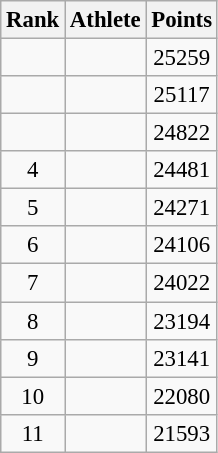<table class="wikitable" style="font-size:95%; text-align:center;">
<tr>
<th>Rank</th>
<th>Athlete</th>
<th>Points</th>
</tr>
<tr>
<td></td>
<td align=left></td>
<td align="center">25259</td>
</tr>
<tr>
<td></td>
<td align=left></td>
<td align="center">25117</td>
</tr>
<tr>
<td></td>
<td align=left></td>
<td align="center">24822</td>
</tr>
<tr>
<td>4</td>
<td align=left></td>
<td align="center">24481</td>
</tr>
<tr>
<td>5</td>
<td align=left></td>
<td align="center">24271</td>
</tr>
<tr>
<td>6</td>
<td align=left></td>
<td>24106</td>
</tr>
<tr>
<td>7</td>
<td align=left></td>
<td>24022</td>
</tr>
<tr>
<td>8</td>
<td align=left></td>
<td>23194</td>
</tr>
<tr>
<td>9</td>
<td align=left></td>
<td>23141</td>
</tr>
<tr>
<td>10</td>
<td align=left></td>
<td>22080</td>
</tr>
<tr>
<td>11</td>
<td align=left></td>
<td>21593</td>
</tr>
</table>
